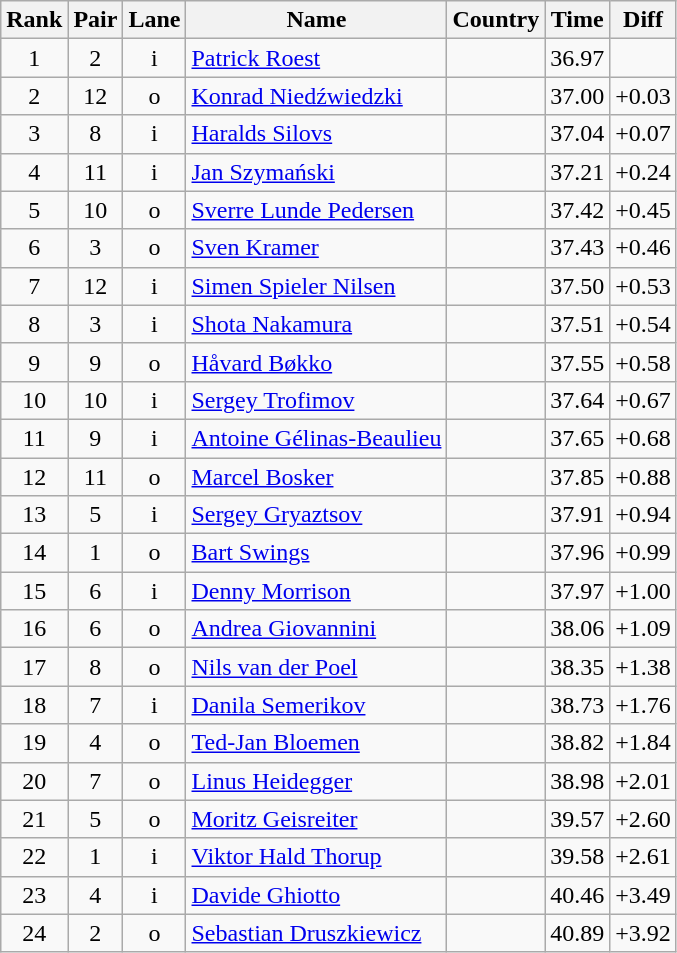<table class="wikitable sortable" style="text-align:center">
<tr>
<th>Rank</th>
<th>Pair</th>
<th>Lane</th>
<th>Name</th>
<th>Country</th>
<th>Time</th>
<th>Diff</th>
</tr>
<tr>
<td>1</td>
<td>2</td>
<td>i</td>
<td align="left"><a href='#'>Patrick Roest</a></td>
<td align="left"></td>
<td>36.97</td>
<td></td>
</tr>
<tr>
<td>2</td>
<td>12</td>
<td>o</td>
<td align="left"><a href='#'>Konrad Niedźwiedzki</a></td>
<td align="left"></td>
<td>37.00</td>
<td>+0.03</td>
</tr>
<tr>
<td>3</td>
<td>8</td>
<td>i</td>
<td align="left"><a href='#'>Haralds Silovs</a></td>
<td align="left"></td>
<td>37.04</td>
<td>+0.07</td>
</tr>
<tr>
<td>4</td>
<td>11</td>
<td>i</td>
<td align="left"><a href='#'>Jan Szymański</a></td>
<td align="left"></td>
<td>37.21</td>
<td>+0.24</td>
</tr>
<tr>
<td>5</td>
<td>10</td>
<td>o</td>
<td align="left"><a href='#'>Sverre Lunde Pedersen</a></td>
<td align="left"></td>
<td>37.42</td>
<td>+0.45</td>
</tr>
<tr>
<td>6</td>
<td>3</td>
<td>o</td>
<td align="left"><a href='#'>Sven Kramer</a></td>
<td align="left"></td>
<td>37.43</td>
<td>+0.46</td>
</tr>
<tr>
<td>7</td>
<td>12</td>
<td>i</td>
<td align="left"><a href='#'>Simen Spieler Nilsen</a></td>
<td align="left"></td>
<td>37.50</td>
<td>+0.53</td>
</tr>
<tr>
<td>8</td>
<td>3</td>
<td>i</td>
<td align="left"><a href='#'>Shota Nakamura</a></td>
<td align="left"></td>
<td>37.51</td>
<td>+0.54</td>
</tr>
<tr>
<td>9</td>
<td>9</td>
<td>o</td>
<td align="left"><a href='#'>Håvard Bøkko</a></td>
<td align="left"></td>
<td>37.55</td>
<td>+0.58</td>
</tr>
<tr>
<td>10</td>
<td>10</td>
<td>i</td>
<td align="left"><a href='#'>Sergey Trofimov</a></td>
<td align="left"></td>
<td>37.64</td>
<td>+0.67</td>
</tr>
<tr>
<td>11</td>
<td>9</td>
<td>i</td>
<td align="left"><a href='#'>Antoine Gélinas-Beaulieu</a></td>
<td align="left"></td>
<td>37.65</td>
<td>+0.68</td>
</tr>
<tr>
<td>12</td>
<td>11</td>
<td>o</td>
<td align="left"><a href='#'>Marcel Bosker</a></td>
<td align="left"></td>
<td>37.85</td>
<td>+0.88</td>
</tr>
<tr>
<td>13</td>
<td>5</td>
<td>i</td>
<td align="left"><a href='#'>Sergey Gryaztsov</a></td>
<td align="left"></td>
<td>37.91</td>
<td>+0.94</td>
</tr>
<tr>
<td>14</td>
<td>1</td>
<td>o</td>
<td align="left"><a href='#'>Bart Swings</a></td>
<td align="left"></td>
<td>37.96</td>
<td>+0.99</td>
</tr>
<tr>
<td>15</td>
<td>6</td>
<td>i</td>
<td align="left"><a href='#'>Denny Morrison</a></td>
<td align="left"></td>
<td>37.97</td>
<td>+1.00</td>
</tr>
<tr>
<td>16</td>
<td>6</td>
<td>o</td>
<td align="left"><a href='#'>Andrea Giovannini</a></td>
<td align="left"></td>
<td>38.06</td>
<td>+1.09</td>
</tr>
<tr>
<td>17</td>
<td>8</td>
<td>o</td>
<td align="left"><a href='#'>Nils van der Poel</a></td>
<td align="left"></td>
<td>38.35</td>
<td>+1.38</td>
</tr>
<tr>
<td>18</td>
<td>7</td>
<td>i</td>
<td align="left"><a href='#'>Danila Semerikov</a></td>
<td align="left"></td>
<td>38.73</td>
<td>+1.76</td>
</tr>
<tr>
<td>19</td>
<td>4</td>
<td>o</td>
<td align="left"><a href='#'>Ted-Jan Bloemen</a></td>
<td align="left"></td>
<td>38.82</td>
<td>+1.84</td>
</tr>
<tr>
<td>20</td>
<td>7</td>
<td>o</td>
<td align="left"><a href='#'>Linus Heidegger</a></td>
<td align="left"></td>
<td>38.98</td>
<td>+2.01</td>
</tr>
<tr>
<td>21</td>
<td>5</td>
<td>o</td>
<td align="left"><a href='#'>Moritz Geisreiter</a></td>
<td align="left"></td>
<td>39.57</td>
<td>+2.60</td>
</tr>
<tr>
<td>22</td>
<td>1</td>
<td>i</td>
<td align="left"><a href='#'>Viktor Hald Thorup</a></td>
<td align="left"></td>
<td>39.58</td>
<td>+2.61</td>
</tr>
<tr>
<td>23</td>
<td>4</td>
<td>i</td>
<td align="left"><a href='#'>Davide Ghiotto</a></td>
<td align="left"></td>
<td>40.46</td>
<td>+3.49</td>
</tr>
<tr>
<td>24</td>
<td>2</td>
<td>o</td>
<td align="left"><a href='#'>Sebastian Druszkiewicz</a></td>
<td align="left"></td>
<td>40.89</td>
<td>+3.92</td>
</tr>
</table>
